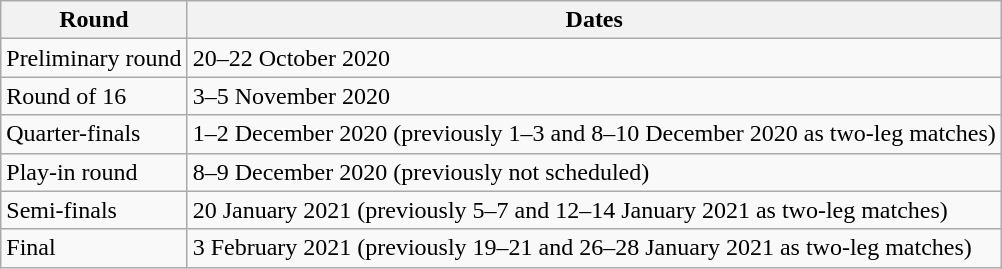<table class="wikitable">
<tr>
<th>Round</th>
<th>Dates</th>
</tr>
<tr>
<td>Preliminary round</td>
<td>20–22 October 2020</td>
</tr>
<tr>
<td>Round of 16</td>
<td>3–5 November 2020</td>
</tr>
<tr>
<td>Quarter-finals</td>
<td>1–2 December 2020 (previously 1–3 and 8–10 December 2020 as two-leg matches)</td>
</tr>
<tr>
<td>Play-in round</td>
<td>8–9 December 2020 (previously not scheduled)</td>
</tr>
<tr>
<td>Semi-finals</td>
<td>20 January 2021 (previously 5–7 and 12–14 January 2021 as two-leg matches)</td>
</tr>
<tr>
<td>Final</td>
<td>3 February 2021 (previously 19–21 and 26–28 January 2021 as two-leg matches)</td>
</tr>
</table>
